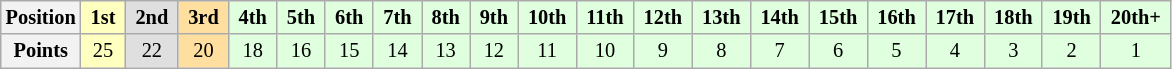<table class="wikitable" style="font-size:85%; text-align:center">
<tr>
<th>Position</th>
<td style="background:#ffffbf;"> <strong>1st</strong> </td>
<td style="background:#dfdfdf;"> <strong>2nd</strong> </td>
<td style="background:#ffdf9f;"> <strong>3rd</strong> </td>
<td style="background:#dfffdf;"> <strong>4th</strong> </td>
<td style="background:#dfffdf;"> <strong>5th</strong> </td>
<td style="background:#dfffdf;"> <strong>6th</strong> </td>
<td style="background:#dfffdf;"> <strong>7th</strong> </td>
<td style="background:#dfffdf;"> <strong>8th</strong> </td>
<td style="background:#dfffdf;"> <strong>9th</strong> </td>
<td style="background:#dfffdf;"> <strong>10th</strong> </td>
<td style="background:#dfffdf;"> <strong>11th</strong> </td>
<td style="background:#dfffdf;"> <strong>12th</strong> </td>
<td style="background:#dfffdf;"> <strong>13th</strong> </td>
<td style="background:#dfffdf;"> <strong>14th</strong> </td>
<td style="background:#dfffdf;"> <strong>15th</strong> </td>
<td style="background:#dfffdf;"> <strong>16th</strong> </td>
<td style="background:#dfffdf;"> <strong>17th</strong> </td>
<td style="background:#dfffdf;"> <strong>18th</strong> </td>
<td style="background:#dfffdf;"> <strong>19th</strong> </td>
<td style="background:#dfffdf;"> <strong>20th+</strong> </td>
</tr>
<tr>
<th>Points</th>
<td style="background:#ffffbf;">25</td>
<td style="background:#dfdfdf;">22</td>
<td style="background:#ffdf9f;">20</td>
<td style="background:#dfffdf;">18</td>
<td style="background:#dfffdf;">16</td>
<td style="background:#dfffdf;">15</td>
<td style="background:#dfffdf;">14</td>
<td style="background:#dfffdf;">13</td>
<td style="background:#dfffdf;">12</td>
<td style="background:#dfffdf;">11</td>
<td style="background:#dfffdf;">10</td>
<td style="background:#dfffdf;">9</td>
<td style="background:#dfffdf;">8</td>
<td style="background:#dfffdf;">7</td>
<td style="background:#dfffdf;">6</td>
<td style="background:#dfffdf;">5</td>
<td style="background:#dfffdf;">4</td>
<td style="background:#dfffdf;">3</td>
<td style="background:#dfffdf;">2</td>
<td style="background:#dfffdf;">1</td>
</tr>
</table>
